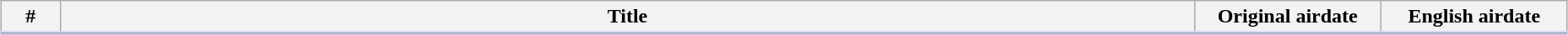<table class="wikitable" style="width:98%; margin:auto; background:#FFF;">
<tr style="border-bottom: 3px solid #CCF">
<th width="40">#</th>
<th>Title</th>
<th width="140">Original airdate</th>
<th width="140">English airdate</th>
</tr>
<tr>
</tr>
</table>
